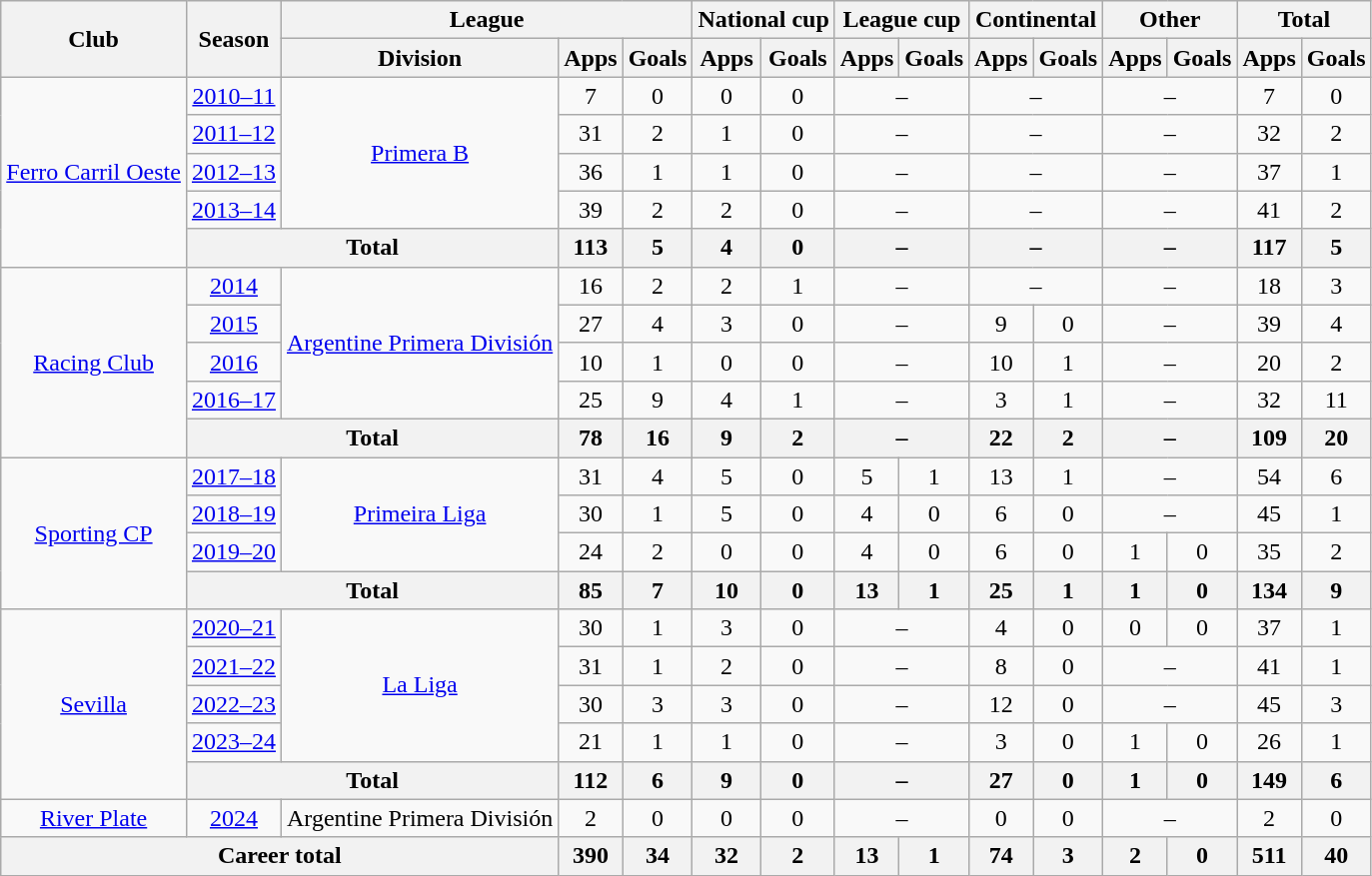<table class="wikitable" style="text-align: center">
<tr>
<th rowspan="2">Club</th>
<th rowspan="2">Season</th>
<th colspan="3">League</th>
<th colspan="2">National cup</th>
<th colspan="2">League cup</th>
<th colspan="2">Continental</th>
<th colspan="2">Other</th>
<th colspan="2">Total</th>
</tr>
<tr>
<th>Division</th>
<th>Apps</th>
<th>Goals</th>
<th>Apps</th>
<th>Goals</th>
<th>Apps</th>
<th>Goals</th>
<th>Apps</th>
<th>Goals</th>
<th>Apps</th>
<th>Goals</th>
<th>Apps</th>
<th>Goals</th>
</tr>
<tr>
<td rowspan="5"><a href='#'>Ferro Carril Oeste</a></td>
<td><a href='#'>2010–11</a></td>
<td rowspan="4"><a href='#'>Primera B</a></td>
<td>7</td>
<td>0</td>
<td>0</td>
<td>0</td>
<td colspan="2">–</td>
<td colspan="2">–</td>
<td colspan="2">–</td>
<td>7</td>
<td>0</td>
</tr>
<tr>
<td><a href='#'>2011–12</a></td>
<td>31</td>
<td>2</td>
<td>1</td>
<td>0</td>
<td colspan="2">–</td>
<td colspan="2">–</td>
<td colspan="2">–</td>
<td>32</td>
<td>2</td>
</tr>
<tr>
<td><a href='#'>2012–13</a></td>
<td>36</td>
<td>1</td>
<td>1</td>
<td>0</td>
<td colspan="2">–</td>
<td colspan="2">–</td>
<td colspan="2">–</td>
<td>37</td>
<td>1</td>
</tr>
<tr>
<td><a href='#'>2013–14</a></td>
<td>39</td>
<td>2</td>
<td>2</td>
<td>0</td>
<td colspan="2">–</td>
<td colspan="2">–</td>
<td colspan="2">–</td>
<td>41</td>
<td>2</td>
</tr>
<tr>
<th colspan="2">Total</th>
<th>113</th>
<th>5</th>
<th>4</th>
<th>0</th>
<th colspan="2">–</th>
<th colspan="2">–</th>
<th colspan="2">–</th>
<th>117</th>
<th>5</th>
</tr>
<tr>
<td rowspan="5"><a href='#'>Racing Club</a></td>
<td><a href='#'>2014</a></td>
<td rowspan="4"><a href='#'>Argentine Primera División</a></td>
<td>16</td>
<td>2</td>
<td>2</td>
<td>1</td>
<td colspan="2">–</td>
<td colspan="2">–</td>
<td colspan="2">–</td>
<td>18</td>
<td>3</td>
</tr>
<tr>
<td><a href='#'>2015</a></td>
<td>27</td>
<td>4</td>
<td>3</td>
<td>0</td>
<td colspan="2">–</td>
<td>9</td>
<td>0</td>
<td colspan="2">–</td>
<td>39</td>
<td>4</td>
</tr>
<tr>
<td><a href='#'>2016</a></td>
<td>10</td>
<td>1</td>
<td>0</td>
<td>0</td>
<td colspan="2">–</td>
<td>10</td>
<td>1</td>
<td colspan="2">–</td>
<td>20</td>
<td>2</td>
</tr>
<tr>
<td><a href='#'>2016–17</a></td>
<td>25</td>
<td>9</td>
<td>4</td>
<td>1</td>
<td colspan="2">–</td>
<td>3</td>
<td>1</td>
<td colspan="2">–</td>
<td>32</td>
<td>11</td>
</tr>
<tr>
<th colspan="2">Total</th>
<th>78</th>
<th>16</th>
<th>9</th>
<th>2</th>
<th colspan="2">–</th>
<th>22</th>
<th>2</th>
<th colspan="2">–</th>
<th>109</th>
<th>20</th>
</tr>
<tr>
<td rowspan="4"><a href='#'>Sporting CP</a></td>
<td><a href='#'>2017–18</a></td>
<td rowspan="3"><a href='#'>Primeira Liga</a></td>
<td>31</td>
<td>4</td>
<td>5</td>
<td>0</td>
<td>5</td>
<td>1</td>
<td>13</td>
<td>1</td>
<td colspan="2">–</td>
<td>54</td>
<td>6</td>
</tr>
<tr>
<td><a href='#'>2018–19</a></td>
<td>30</td>
<td>1</td>
<td>5</td>
<td>0</td>
<td>4</td>
<td>0</td>
<td>6</td>
<td>0</td>
<td colspan="2">–</td>
<td>45</td>
<td>1</td>
</tr>
<tr>
<td><a href='#'>2019–20</a></td>
<td>24</td>
<td>2</td>
<td>0</td>
<td>0</td>
<td>4</td>
<td>0</td>
<td>6</td>
<td>0</td>
<td>1</td>
<td>0</td>
<td>35</td>
<td>2</td>
</tr>
<tr>
<th colspan="2">Total</th>
<th>85</th>
<th>7</th>
<th>10</th>
<th>0</th>
<th>13</th>
<th>1</th>
<th>25</th>
<th>1</th>
<th>1</th>
<th>0</th>
<th>134</th>
<th>9</th>
</tr>
<tr>
<td rowspan="5"><a href='#'>Sevilla</a></td>
<td><a href='#'>2020–21</a></td>
<td rowspan="4"><a href='#'>La Liga</a></td>
<td>30</td>
<td>1</td>
<td>3</td>
<td>0</td>
<td colspan="2">–</td>
<td>4</td>
<td>0</td>
<td>0</td>
<td>0</td>
<td>37</td>
<td>1</td>
</tr>
<tr>
<td><a href='#'>2021–22</a></td>
<td>31</td>
<td>1</td>
<td>2</td>
<td>0</td>
<td colspan="2">–</td>
<td>8</td>
<td>0</td>
<td colspan="2">–</td>
<td>41</td>
<td>1</td>
</tr>
<tr>
<td><a href='#'>2022–23</a></td>
<td>30</td>
<td>3</td>
<td>3</td>
<td>0</td>
<td colspan="2">–</td>
<td>12</td>
<td>0</td>
<td colspan="2">–</td>
<td>45</td>
<td>3</td>
</tr>
<tr>
<td><a href='#'>2023–24</a></td>
<td>21</td>
<td>1</td>
<td>1</td>
<td>0</td>
<td colspan="2">–</td>
<td>3</td>
<td>0</td>
<td>1</td>
<td>0</td>
<td>26</td>
<td>1</td>
</tr>
<tr>
<th colspan="2">Total</th>
<th>112</th>
<th>6</th>
<th>9</th>
<th>0</th>
<th colspan="2">–</th>
<th>27</th>
<th>0</th>
<th>1</th>
<th>0</th>
<th>149</th>
<th>6</th>
</tr>
<tr>
<td><a href='#'>River Plate</a></td>
<td><a href='#'>2024</a></td>
<td>Argentine Primera División</td>
<td>2</td>
<td>0</td>
<td>0</td>
<td>0</td>
<td colspan="2">–</td>
<td>0</td>
<td>0</td>
<td colspan="2">–</td>
<td>2</td>
<td>0</td>
</tr>
<tr>
<th colspan="3">Career total</th>
<th>390</th>
<th>34</th>
<th>32</th>
<th>2</th>
<th>13</th>
<th>1</th>
<th>74</th>
<th>3</th>
<th>2</th>
<th>0</th>
<th>511</th>
<th>40</th>
</tr>
</table>
